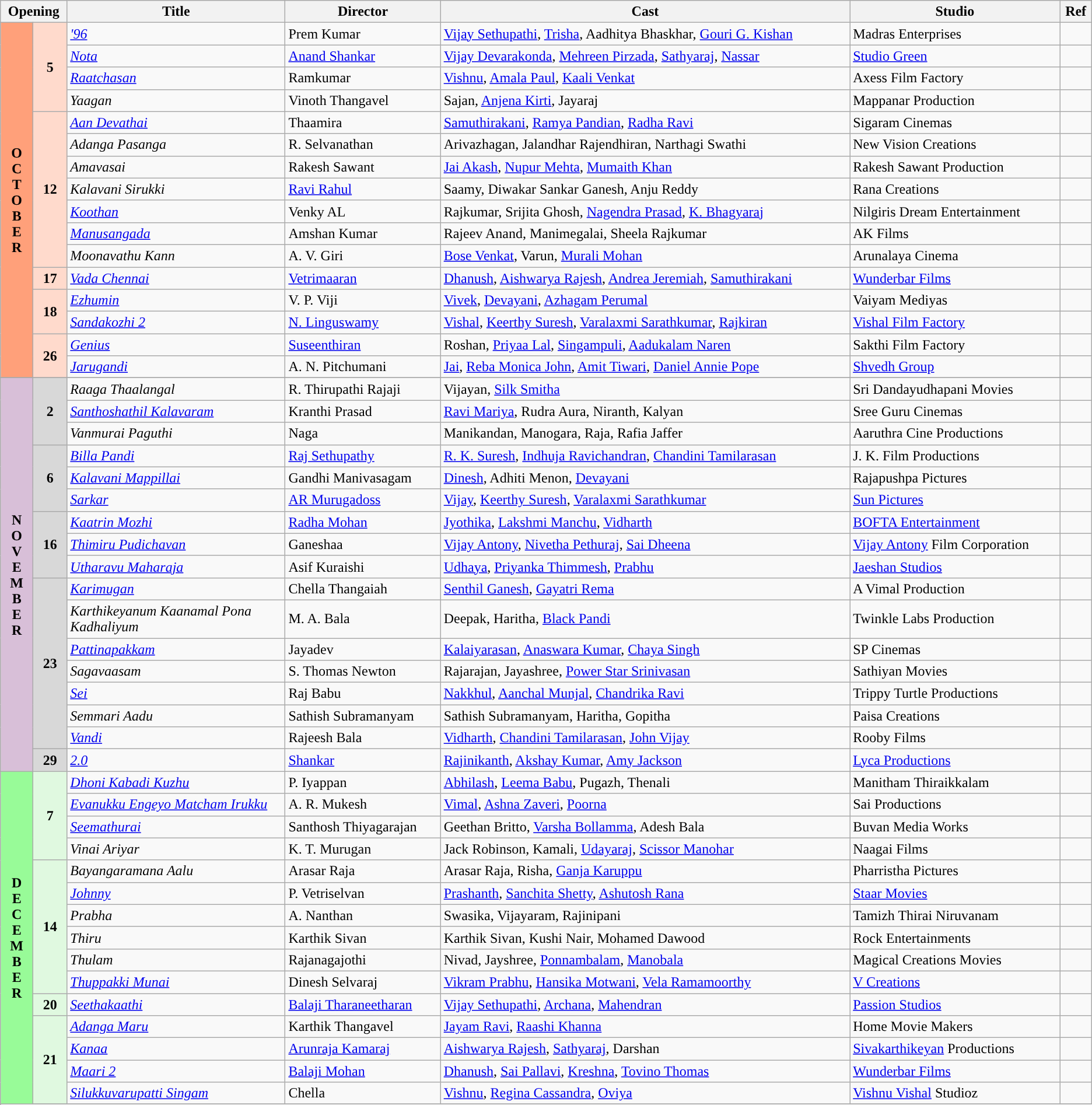<table class="wikitable sortable">
<tr style="background">
<th colspan="2">Opening</th>
<th style="width:20%;">Title</th>
<th>Director</th>
<th>Cast</th>
<th>Studio</th>
<th>Ref</th>
</tr>
<tr OCTOBER!>
<th rowspan="16"  style="text-align:center; background:#ffa07a; textcolor:#000;">O<br>C<br>T<br>O<br>B<br>E<br>R</th>
<td rowspan="4" style="text-align:center; background:#ffdacc;"><strong>5</strong></td>
<td><em><a href='#'>'96</a></em></td>
<td>Prem Kumar</td>
<td><a href='#'>Vijay Sethupathi</a>, <a href='#'>Trisha</a>, Aadhitya Bhaskhar, <a href='#'>Gouri G. Kishan</a></td>
<td>Madras Enterprises</td>
<td></td>
</tr>
<tr>
<td><em><a href='#'>Nota</a></em></td>
<td><a href='#'>Anand Shankar</a></td>
<td><a href='#'>Vijay Devarakonda</a>, <a href='#'>Mehreen Pirzada</a>, <a href='#'>Sathyaraj</a>, <a href='#'>Nassar</a></td>
<td><a href='#'>Studio Green</a></td>
<td></td>
</tr>
<tr>
<td><em><a href='#'>Raatchasan</a></em></td>
<td>Ramkumar</td>
<td><a href='#'>Vishnu</a>, <a href='#'>Amala Paul</a>, <a href='#'>Kaali Venkat</a></td>
<td>Axess Film Factory</td>
<td></td>
</tr>
<tr>
<td><em>Yaagan</em></td>
<td>Vinoth Thangavel</td>
<td>Sajan, <a href='#'>Anjena Kirti</a>, Jayaraj</td>
<td>Mappanar Production</td>
<td></td>
</tr>
<tr>
<td rowspan="7" style="text-align:center; background:#ffdacc;"><strong>12</strong></td>
<td><em><a href='#'>Aan Devathai</a></em></td>
<td>Thaamira</td>
<td><a href='#'>Samuthirakani</a>, <a href='#'>Ramya Pandian</a>, <a href='#'>Radha Ravi</a></td>
<td>Sigaram Cinemas</td>
<td></td>
</tr>
<tr>
<td><em>Adanga Pasanga</em></td>
<td>R. Selvanathan</td>
<td>Arivazhagan, Jalandhar Rajendhiran, Narthagi Swathi</td>
<td>New Vision Creations</td>
<td></td>
</tr>
<tr>
<td><em>Amavasai</em></td>
<td>Rakesh Sawant</td>
<td><a href='#'>Jai Akash</a>, <a href='#'>Nupur Mehta</a>, <a href='#'>Mumaith Khan</a></td>
<td>Rakesh Sawant Production</td>
<td></td>
</tr>
<tr>
<td><em>Kalavani Sirukki</em></td>
<td><a href='#'>Ravi Rahul</a></td>
<td>Saamy, Diwakar Sankar Ganesh, Anju Reddy</td>
<td>Rana Creations</td>
<td></td>
</tr>
<tr>
<td><em><a href='#'>Koothan</a></em></td>
<td>Venky AL</td>
<td>Rajkumar, Srijita Ghosh, <a href='#'>Nagendra Prasad</a>, <a href='#'>K. Bhagyaraj</a></td>
<td>Nilgiris Dream Entertainment</td>
<td></td>
</tr>
<tr>
<td><em><a href='#'>Manusangada</a></em></td>
<td>Amshan Kumar</td>
<td>Rajeev Anand, Manimegalai, Sheela Rajkumar</td>
<td>AK Films</td>
<td></td>
</tr>
<tr>
<td><em>Moonavathu Kann</em></td>
<td>A. V. Giri</td>
<td><a href='#'>Bose Venkat</a>, Varun, <a href='#'>Murali Mohan</a></td>
<td>Arunalaya Cinema</td>
<td></td>
</tr>
<tr>
<td style="text-align:center; background:#ffdacc;"><strong>17</strong></td>
<td><em><a href='#'>Vada Chennai</a></em></td>
<td><a href='#'>Vetrimaaran</a></td>
<td><a href='#'>Dhanush</a>, <a href='#'>Aishwarya Rajesh</a>, <a href='#'>Andrea Jeremiah</a>, <a href='#'>Samuthirakani</a></td>
<td><a href='#'>Wunderbar Films</a></td>
<td></td>
</tr>
<tr>
<td rowspan="2" style="text-align:center; background:#ffdacc;"><strong>18</strong></td>
<td><em><a href='#'>Ezhumin</a></em></td>
<td>V. P. Viji</td>
<td><a href='#'>Vivek</a>, <a href='#'>Devayani</a>, <a href='#'>Azhagam Perumal</a></td>
<td>Vaiyam Mediyas</td>
<td></td>
</tr>
<tr>
<td><em><a href='#'>Sandakozhi 2</a></em></td>
<td><a href='#'>N. Linguswamy</a></td>
<td><a href='#'>Vishal</a>, <a href='#'>Keerthy Suresh</a>, <a href='#'>Varalaxmi Sarathkumar</a>, <a href='#'>Rajkiran</a></td>
<td><a href='#'>Vishal Film Factory</a></td>
<td></td>
</tr>
<tr>
<td rowspan="2" style="text-align:center; background:#ffdacc;"><strong>26</strong></td>
<td><em><a href='#'>Genius</a></em></td>
<td><a href='#'>Suseenthiran</a></td>
<td>Roshan, <a href='#'>Priyaa Lal</a>, <a href='#'>Singampuli</a>, <a href='#'>Aadukalam Naren</a></td>
<td>Sakthi Film Factory</td>
<td></td>
</tr>
<tr>
<td><em><a href='#'>Jarugandi</a></em></td>
<td>A. N. Pitchumani</td>
<td><a href='#'>Jai</a>, <a href='#'>Reba Monica John</a>, <a href='#'>Amit Tiwari</a>, <a href='#'>Daniel Annie Pope</a></td>
<td><a href='#'>Shvedh Group</a></td>
<td></td>
</tr>
<tr>
</tr>
<tr NOVEMBER!>
<th rowspan="17" style="text-align:center; background:thistle; textcolor:#000;">N<br>O<br>V<br>E<br>M<br>B<br>E<br>R</th>
<td rowspan="3" style="text-align:center; background:#d8d8d8;"><strong>2</strong></td>
<td><em>Raaga Thaalangal</em></td>
<td>R. Thirupathi Rajaji</td>
<td>Vijayan, <a href='#'>Silk Smitha</a></td>
<td>Sri Dandayudhapani Movies</td>
<td></td>
</tr>
<tr>
<td><em><a href='#'>Santhoshathil Kalavaram</a></em></td>
<td>Kranthi Prasad</td>
<td><a href='#'>Ravi Mariya</a>, Rudra Aura, Niranth, Kalyan</td>
<td>Sree Guru Cinemas</td>
<td></td>
</tr>
<tr>
<td><em>Vanmurai Paguthi</em></td>
<td>Naga</td>
<td>Manikandan, Manogara, Raja, Rafia Jaffer</td>
<td>Aaruthra Cine Productions</td>
<td></td>
</tr>
<tr>
<td rowspan="3" style="text-align:center; background:#d8d8d8;"><strong>6</strong></td>
<td><em><a href='#'>Billa Pandi</a></em></td>
<td><a href='#'>Raj Sethupathy</a></td>
<td><a href='#'>R. K. Suresh</a>, <a href='#'>Indhuja Ravichandran</a>, <a href='#'>Chandini Tamilarasan</a></td>
<td>J. K. Film Productions</td>
<td></td>
</tr>
<tr>
<td><em><a href='#'>Kalavani Mappillai</a></em></td>
<td>Gandhi Manivasagam</td>
<td><a href='#'>Dinesh</a>, Adhiti Menon, <a href='#'>Devayani</a></td>
<td>Rajapushpa Pictures</td>
<td></td>
</tr>
<tr>
<td><em><a href='#'>Sarkar</a></em></td>
<td><a href='#'>AR Murugadoss</a></td>
<td><a href='#'>Vijay</a>, <a href='#'>Keerthy Suresh</a>, <a href='#'>Varalaxmi Sarathkumar</a></td>
<td><a href='#'>Sun Pictures</a></td>
<td></td>
</tr>
<tr>
<td rowspan="3" style="text-align:center; background:#d8d8d8;"><strong>16</strong></td>
<td><em><a href='#'>Kaatrin Mozhi</a></em></td>
<td><a href='#'>Radha Mohan</a></td>
<td><a href='#'>Jyothika</a>, <a href='#'>Lakshmi Manchu</a>, <a href='#'>Vidharth</a></td>
<td><a href='#'>BOFTA Entertainment</a></td>
<td></td>
</tr>
<tr>
<td><em><a href='#'>Thimiru Pudichavan</a></em></td>
<td>Ganeshaa</td>
<td><a href='#'>Vijay Antony</a>, <a href='#'>Nivetha Pethuraj</a>, <a href='#'>Sai Dheena</a></td>
<td><a href='#'>Vijay Antony</a> Film Corporation</td>
<td></td>
</tr>
<tr>
<td><em><a href='#'>Utharavu Maharaja</a></em></td>
<td>Asif Kuraishi</td>
<td><a href='#'>Udhaya</a>, <a href='#'>Priyanka Thimmesh</a>, <a href='#'>Prabhu</a></td>
<td><a href='#'>Jaeshan Studios</a></td>
<td></td>
</tr>
<tr>
<td rowspan="7" style="text-align:center; background:#d8d8d8;"><strong>23</strong></td>
<td><em><a href='#'>Karimugan</a></em></td>
<td>Chella Thangaiah</td>
<td><a href='#'>Senthil Ganesh</a>, <a href='#'>Gayatri Rema</a></td>
<td>A Vimal Production</td>
<td></td>
</tr>
<tr>
<td><em>Karthikeyanum Kaanamal Pona Kadhaliyum</em></td>
<td>M. A. Bala</td>
<td>Deepak, Haritha, <a href='#'>Black Pandi</a></td>
<td>Twinkle Labs Production</td>
<td></td>
</tr>
<tr>
<td><em><a href='#'>Pattinapakkam</a></em></td>
<td>Jayadev</td>
<td><a href='#'>Kalaiyarasan</a>, <a href='#'>Anaswara Kumar</a>, <a href='#'>Chaya Singh</a></td>
<td>SP Cinemas</td>
<td></td>
</tr>
<tr>
<td><em>Sagavaasam</em></td>
<td>S. Thomas Newton</td>
<td>Rajarajan, Jayashree, <a href='#'>Power Star Srinivasan</a></td>
<td>Sathiyan Movies</td>
<td></td>
</tr>
<tr>
<td><em><a href='#'>Sei</a></em></td>
<td>Raj Babu</td>
<td><a href='#'>Nakkhul</a>, <a href='#'>Aanchal Munjal</a>, <a href='#'>Chandrika Ravi</a></td>
<td>Trippy Turtle Productions</td>
<td></td>
</tr>
<tr>
<td><em>Semmari Aadu</em></td>
<td>Sathish Subramanyam</td>
<td>Sathish Subramanyam, Haritha, Gopitha</td>
<td>Paisa Creations</td>
<td></td>
</tr>
<tr>
<td><em><a href='#'>Vandi</a></em></td>
<td>Rajeesh Bala</td>
<td><a href='#'>Vidharth</a>, <a href='#'>Chandini Tamilarasan</a>, <a href='#'>John Vijay</a></td>
<td>Rooby Films</td>
<td></td>
</tr>
<tr>
<td rowspan="1" style="text-align:center; background:#d8d8d8;"><strong>29</strong></td>
<td><em><a href='#'>2.0</a></em></td>
<td><a href='#'>Shankar</a></td>
<td><a href='#'>Rajinikanth</a>, <a href='#'>Akshay Kumar</a>, <a href='#'>Amy Jackson</a></td>
<td><a href='#'>Lyca Productions</a></td>
<td></td>
</tr>
<tr DECEMBER!>
<th rowspan="17"  style="text-align:center; background:#98fb98; textcolor:#000;">D<br>E<br>C<br>E<br>M<br>B<br>E<br>R</th>
<td rowspan="4" style="text-align:center; background:#e0f9e0;"><strong>7</strong></td>
<td><em><a href='#'>Dhoni Kabadi Kuzhu</a></em></td>
<td>P. Iyappan</td>
<td><a href='#'>Abhilash</a>, <a href='#'>Leema Babu</a>, Pugazh, Thenali</td>
<td>Manitham Thiraikkalam</td>
<td></td>
</tr>
<tr>
<td><em><a href='#'>Evanukku Engeyo Matcham Irukku</a></em></td>
<td>A. R. Mukesh</td>
<td><a href='#'>Vimal</a>, <a href='#'>Ashna Zaveri</a>, <a href='#'>Poorna</a></td>
<td>Sai Productions</td>
<td></td>
</tr>
<tr>
<td><em><a href='#'>Seemathurai</a></em></td>
<td>Santhosh Thiyagarajan</td>
<td>Geethan Britto, <a href='#'>Varsha Bollamma</a>, Adesh Bala</td>
<td>Buvan Media Works</td>
<td></td>
</tr>
<tr>
<td><em>Vinai Ariyar</em></td>
<td>K. T. Murugan</td>
<td>Jack Robinson, Kamali, <a href='#'>Udayaraj</a>, <a href='#'>Scissor Manohar</a></td>
<td>Naagai Films</td>
<td></td>
</tr>
<tr>
<td rowspan="6" style="text-align:center; background:#e0f9e0;"><strong>14</strong></td>
<td><em>Bayangaramana Aalu</em></td>
<td>Arasar Raja</td>
<td>Arasar Raja, Risha, <a href='#'>Ganja Karuppu</a></td>
<td>Pharristha Pictures</td>
<td></td>
</tr>
<tr>
<td><em><a href='#'>Johnny</a></em></td>
<td>P. Vetriselvan</td>
<td><a href='#'>Prashanth</a>, <a href='#'>Sanchita Shetty</a>, <a href='#'>Ashutosh Rana</a></td>
<td><a href='#'>Staar Movies</a></td>
<td></td>
</tr>
<tr>
<td><em>Prabha</em></td>
<td>A. Nanthan</td>
<td>Swasika, Vijayaram, Rajinipani</td>
<td>Tamizh Thirai Niruvanam</td>
<td></td>
</tr>
<tr>
<td><em>Thiru</em></td>
<td>Karthik Sivan</td>
<td>Karthik Sivan, Kushi Nair, Mohamed Dawood</td>
<td>Rock Entertainments</td>
<td></td>
</tr>
<tr>
<td><em>Thulam</em></td>
<td>Rajanagajothi</td>
<td>Nivad, Jayshree, <a href='#'>Ponnambalam</a>, <a href='#'>Manobala</a></td>
<td>Magical Creations Movies</td>
<td></td>
</tr>
<tr>
<td><em><a href='#'>Thuppakki Munai</a></em></td>
<td>Dinesh Selvaraj</td>
<td><a href='#'>Vikram Prabhu</a>, <a href='#'>Hansika Motwani</a>, <a href='#'>Vela Ramamoorthy</a></td>
<td><a href='#'>V Creations</a></td>
<td></td>
</tr>
<tr>
<td rowspan="1" style="text-align:center; background:#e0f9e0;"><strong>20</strong></td>
<td><em><a href='#'>Seethakaathi</a></em></td>
<td><a href='#'>Balaji Tharaneetharan</a></td>
<td><a href='#'>Vijay Sethupathi</a>, <a href='#'>Archana</a>, <a href='#'>Mahendran</a></td>
<td><a href='#'>Passion Studios</a></td>
<td></td>
</tr>
<tr>
<td rowspan="4" style="text-align:center; background:#e0f9e0;"><strong>21</strong></td>
<td><em><a href='#'>Adanga Maru</a></em></td>
<td>Karthik Thangavel</td>
<td><a href='#'>Jayam Ravi</a>, <a href='#'>Raashi Khanna</a></td>
<td>Home Movie Makers</td>
<td></td>
</tr>
<tr>
<td><em><a href='#'>Kanaa</a></em></td>
<td><a href='#'>Arunraja Kamaraj</a></td>
<td><a href='#'>Aishwarya Rajesh</a>, <a href='#'>Sathyaraj</a>, Darshan</td>
<td><a href='#'>Sivakarthikeyan</a> Productions</td>
<td></td>
</tr>
<tr>
<td><em><a href='#'>Maari 2</a></em></td>
<td><a href='#'>Balaji Mohan</a></td>
<td><a href='#'>Dhanush</a>, <a href='#'>Sai Pallavi</a>, <a href='#'>Kreshna</a>, <a href='#'>Tovino Thomas</a></td>
<td><a href='#'>Wunderbar Films</a></td>
<td></td>
</tr>
<tr>
<td><em><a href='#'>Silukkuvarupatti Singam</a></em></td>
<td>Chella</td>
<td><a href='#'>Vishnu</a>, <a href='#'>Regina Cassandra</a>, <a href='#'>Oviya</a></td>
<td><a href='#'>Vishnu Vishal</a> Studioz</td>
<td></td>
</tr>
<tr>
</tr>
</table>
